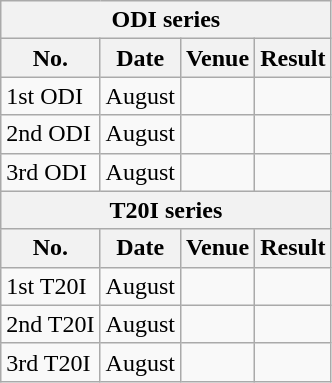<table class="wikitable">
<tr>
<th colspan="4">ODI series</th>
</tr>
<tr>
<th>No.</th>
<th>Date</th>
<th>Venue</th>
<th>Result</th>
</tr>
<tr>
<td>1st ODI</td>
<td>August</td>
<td></td>
<td></td>
</tr>
<tr>
<td>2nd ODI</td>
<td>August</td>
<td></td>
<td></td>
</tr>
<tr>
<td>3rd ODI</td>
<td>August</td>
<td></td>
<td></td>
</tr>
<tr>
<th colspan="4">T20I series</th>
</tr>
<tr>
<th>No.</th>
<th>Date</th>
<th>Venue</th>
<th>Result</th>
</tr>
<tr>
<td>1st T20I</td>
<td>August</td>
<td></td>
<td></td>
</tr>
<tr>
<td>2nd T20I</td>
<td>August</td>
<td></td>
<td></td>
</tr>
<tr>
<td>3rd T20I</td>
<td>August</td>
<td></td>
<td></td>
</tr>
</table>
